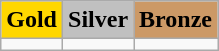<table class="wikitable">
<tr>
<td align=center bgcolor=gold> <strong>Gold</strong></td>
<td align=center bgcolor=silver> <strong>Silver</strong></td>
<td align=center bgcolor=cc9966> <strong>Bronze</strong></td>
</tr>
<tr>
<td></td>
<td></td>
<td></td>
</tr>
</table>
